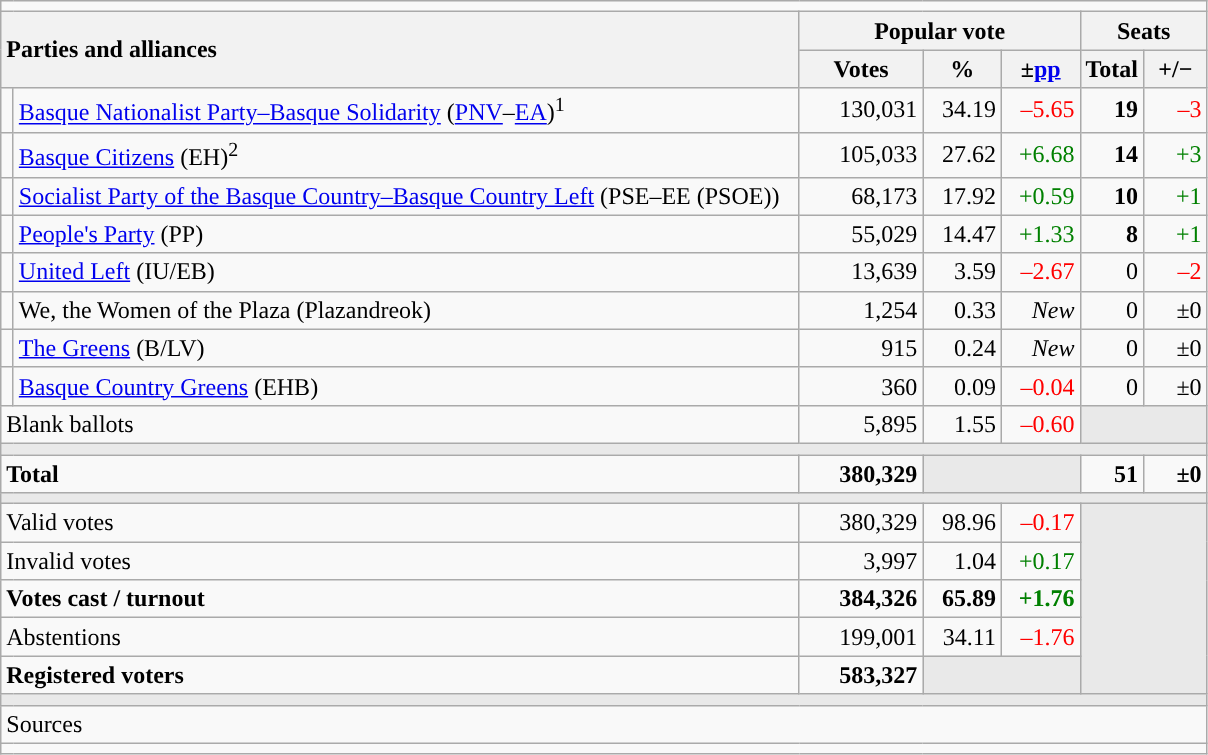<table class="wikitable" style="text-align:right;">
<tr>
<td colspan="7"></td>
</tr>
<tr>
<th style="text-align:left;" rowspan="2" colspan="2" width="525">Parties and alliances</th>
<th colspan="3">Popular vote</th>
<th colspan="2">Seats</th>
</tr>
<tr>
<th width="75">Votes</th>
<th width="45">%</th>
<th width="45">±<a href='#'>pp</a></th>
<th width="35">Total</th>
<th width="35">+/−</th>
</tr>
<tr>
<td width="1" style="color:inherit;background:"></td>
<td align="left"><a href='#'>Basque Nationalist Party–Basque Solidarity</a> (<a href='#'>PNV</a>–<a href='#'>EA</a>)<sup>1</sup></td>
<td>130,031</td>
<td>34.19</td>
<td style="color:red;">–5.65</td>
<td><strong>19</strong></td>
<td style="color:red;">–3</td>
</tr>
<tr>
<td style="color:inherit;background:"></td>
<td align="left"><a href='#'>Basque Citizens</a> (EH)<sup>2</sup></td>
<td>105,033</td>
<td>27.62</td>
<td style="color:green;">+6.68</td>
<td><strong>14</strong></td>
<td style="color:green;">+3</td>
</tr>
<tr>
<td style="color:inherit;background:"></td>
<td align="left"><a href='#'>Socialist Party of the Basque Country–Basque Country Left</a> (PSE–EE (PSOE))</td>
<td>68,173</td>
<td>17.92</td>
<td style="color:green;">+0.59</td>
<td><strong>10</strong></td>
<td style="color:green;">+1</td>
</tr>
<tr>
<td style="color:inherit;background:"></td>
<td align="left"><a href='#'>People's Party</a> (PP)</td>
<td>55,029</td>
<td>14.47</td>
<td style="color:green;">+1.33</td>
<td><strong>8</strong></td>
<td style="color:green;">+1</td>
</tr>
<tr>
<td style="color:inherit;background:"></td>
<td align="left"><a href='#'>United Left</a> (IU/EB)</td>
<td>13,639</td>
<td>3.59</td>
<td style="color:red;">–2.67</td>
<td>0</td>
<td style="color:red;">–2</td>
</tr>
<tr>
<td style="color:inherit;background:"></td>
<td align="left">We, the Women of the Plaza (Plazandreok)</td>
<td>1,254</td>
<td>0.33</td>
<td><em>New</em></td>
<td>0</td>
<td>±0</td>
</tr>
<tr>
<td style="color:inherit;background:"></td>
<td align="left"><a href='#'>The Greens</a> (B/LV)</td>
<td>915</td>
<td>0.24</td>
<td><em>New</em></td>
<td>0</td>
<td>±0</td>
</tr>
<tr>
<td style="color:inherit;background:"></td>
<td align="left"><a href='#'>Basque Country Greens</a> (EHB)</td>
<td>360</td>
<td>0.09</td>
<td style="color:red;">–0.04</td>
<td>0</td>
<td>±0</td>
</tr>
<tr>
<td align="left" colspan="2">Blank ballots</td>
<td>5,895</td>
<td>1.55</td>
<td style="color:red;">–0.60</td>
<td bgcolor="#E9E9E9" colspan="2"></td>
</tr>
<tr>
<td colspan="7" bgcolor="#E9E9E9"></td>
</tr>
<tr style="font-weight:bold;">
<td align="left" colspan="2">Total</td>
<td>380,329</td>
<td bgcolor="#E9E9E9" colspan="2"></td>
<td>51</td>
<td>±0</td>
</tr>
<tr>
<td colspan="7" bgcolor="#E9E9E9"></td>
</tr>
<tr>
<td align="left" colspan="2">Valid votes</td>
<td>380,329</td>
<td>98.96</td>
<td style="color:red;">–0.17</td>
<td bgcolor="#E9E9E9" colspan="2" rowspan="5"></td>
</tr>
<tr>
<td align="left" colspan="2">Invalid votes</td>
<td>3,997</td>
<td>1.04</td>
<td style="color:green;">+0.17</td>
</tr>
<tr style="font-weight:bold;">
<td align="left" colspan="2">Votes cast / turnout</td>
<td>384,326</td>
<td>65.89</td>
<td style="color:green;">+1.76</td>
</tr>
<tr>
<td align="left" colspan="2">Abstentions</td>
<td>199,001</td>
<td>34.11</td>
<td style="color:red;">–1.76</td>
</tr>
<tr style="font-weight:bold;">
<td align="left" colspan="2">Registered voters</td>
<td>583,327</td>
<td bgcolor="#E9E9E9" colspan="2"></td>
</tr>
<tr>
<td colspan="7" bgcolor="#E9E9E9"></td>
</tr>
<tr>
<td align="left" colspan="7">Sources</td>
</tr>
<tr>
<td colspan="7" style="text-align:left; max-width:790px;"></td>
</tr>
</table>
